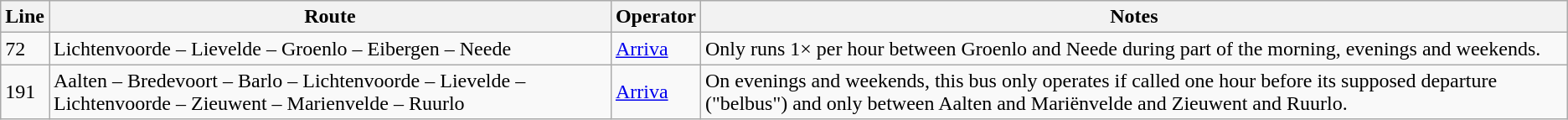<table class="wikitable">
<tr>
<th>Line</th>
<th>Route</th>
<th>Operator</th>
<th>Notes</th>
</tr>
<tr>
<td>72</td>
<td>Lichtenvoorde – Lievelde – Groenlo – Eibergen – Neede</td>
<td><a href='#'>Arriva</a></td>
<td>Only runs 1× per hour between Groenlo and Neede during part of the morning, evenings and weekends.</td>
</tr>
<tr>
<td>191</td>
<td>Aalten – Bredevoort – Barlo – Lichtenvoorde – Lievelde – Lichtenvoorde – Zieuwent – Marienvelde – Ruurlo</td>
<td><a href='#'>Arriva</a></td>
<td>On evenings and weekends, this bus only operates if called one hour before its supposed departure ("belbus") and only between Aalten and Mariënvelde and Zieuwent and Ruurlo.</td>
</tr>
</table>
